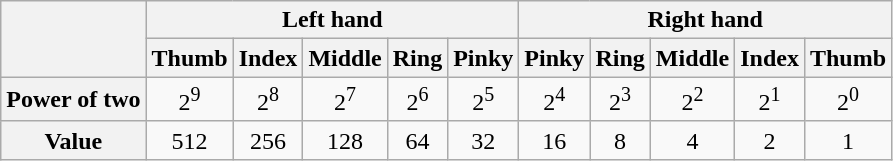<table class="wikitable" style="text-align:center">
<tr>
<th rowspan=2></th>
<th colspan=5>Left hand</th>
<th colspan=5>Right hand</th>
</tr>
<tr>
<th>Thumb</th>
<th>Index</th>
<th>Middle</th>
<th>Ring</th>
<th>Pinky</th>
<th>Pinky</th>
<th>Ring</th>
<th>Middle</th>
<th>Index</th>
<th>Thumb</th>
</tr>
<tr>
<th>Power of two</th>
<td>2<sup>9</sup></td>
<td>2<sup>8</sup></td>
<td>2<sup>7</sup></td>
<td>2<sup>6</sup></td>
<td>2<sup>5</sup></td>
<td>2<sup>4</sup></td>
<td>2<sup>3</sup></td>
<td>2<sup>2</sup></td>
<td>2<sup>1</sup></td>
<td>2<sup>0</sup></td>
</tr>
<tr>
<th>Value</th>
<td>512</td>
<td>256</td>
<td>128</td>
<td>64</td>
<td>32</td>
<td>16</td>
<td>8</td>
<td>4</td>
<td>2</td>
<td>1</td>
</tr>
</table>
